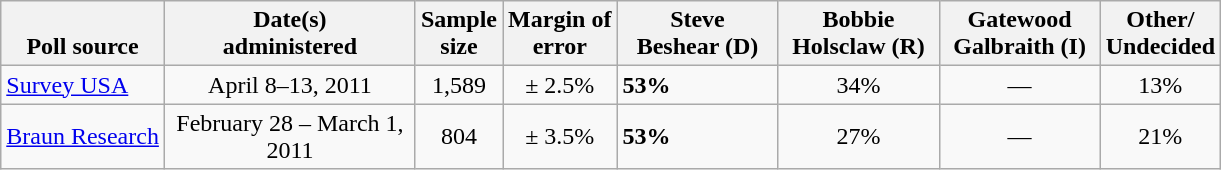<table class="wikitable">
<tr valign= bottom>
<th>Poll source</th>
<th style="width:160px;">Date(s)<br>administered</th>
<th>Sample<br>size</th>
<th>Margin of<br>error</th>
<th style="width:100px;">Steve<br>Beshear (D)</th>
<th style="width:100px;">Bobbie<br>Holsclaw (R)</th>
<th style="width:100px;">Gatewood<br>Galbraith (I)</th>
<th style="width:50px;">Other/<br>Undecided</th>
</tr>
<tr>
<td><a href='#'>Survey USA</a></td>
<td align=center>April 8–13, 2011</td>
<td align=center>1,589</td>
<td align=center>± 2.5%</td>
<td><strong>53%</strong></td>
<td align=center>34%</td>
<td align=center>—</td>
<td align=center>13%</td>
</tr>
<tr>
<td><a href='#'>Braun Research</a></td>
<td align=center>February 28 – March 1, 2011</td>
<td align=center>804</td>
<td align=center>± 3.5%</td>
<td><strong>53%</strong></td>
<td align=center>27%</td>
<td align=center>—</td>
<td align=center>21%</td>
</tr>
</table>
